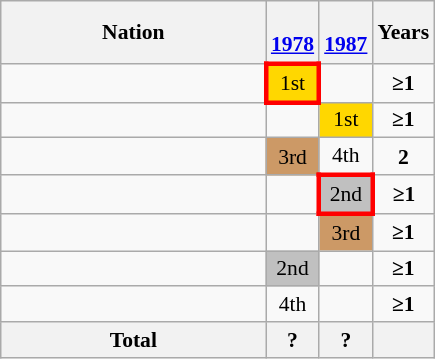<table class="wikitable" style="text-align:center; font-size:90%">
<tr>
<th width=170>Nation</th>
<th><br><a href='#'>1978</a></th>
<th><br><a href='#'>1987</a></th>
<th>Years</th>
</tr>
<tr>
<td align=left></td>
<td style="border:3px solid red; background:gold;">1st</td>
<td></td>
<td><strong>≥1</strong></td>
</tr>
<tr>
<td align=left></td>
<td></td>
<td style="background:gold;">1st</td>
<td><strong>≥1</strong></td>
</tr>
<tr>
<td align=left></td>
<td style="background:#c96;">3rd</td>
<td>4th</td>
<td><strong>2</strong></td>
</tr>
<tr>
<td align=left></td>
<td></td>
<td style="border:3px solid red; background:silver;">2nd</td>
<td><strong>≥1</strong></td>
</tr>
<tr>
<td align=left></td>
<td></td>
<td style="background:#c96">3rd</td>
<td><strong>≥1</strong></td>
</tr>
<tr>
<td align=left></td>
<td style="background:silver;">2nd</td>
<td></td>
<td><strong>≥1</strong></td>
</tr>
<tr>
<td align=left></td>
<td>4th</td>
<td></td>
<td><strong>≥1</strong></td>
</tr>
<tr>
<th>Total</th>
<th>?</th>
<th>?</th>
<th></th>
</tr>
</table>
